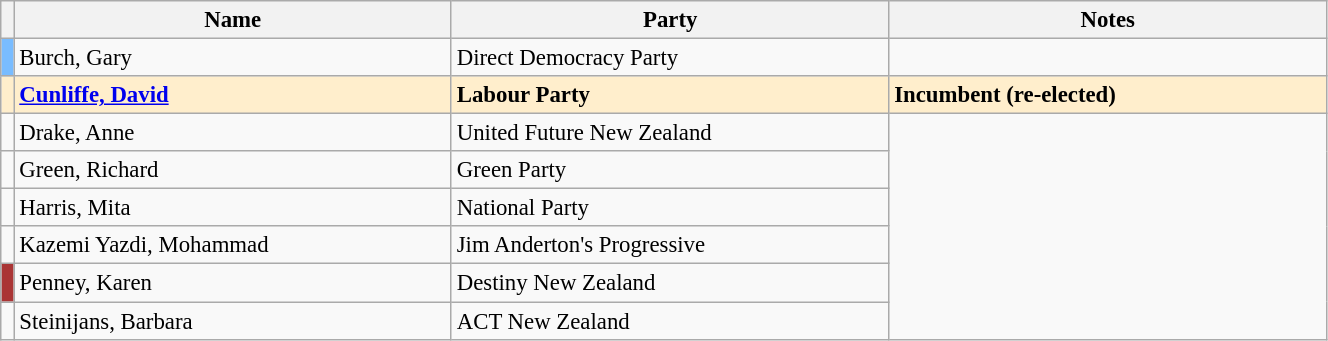<table class="wikitable" width="70%" style="font-size:95%;">
<tr>
<th width=1%></th>
<th width=33%>Name</th>
<th width=33%>Party</th>
<th width=33%>Notes</th>
</tr>
<tr -->
<td bgcolor=#79bcff></td>
<td>Burch, Gary</td>
<td>Direct Democracy Party</td>
</tr>
<tr ---- bgcolor=#FFEECC>
<td bgcolor=></td>
<td><strong><a href='#'>Cunliffe, David</a></strong></td>
<td><strong>Labour Party</strong></td>
<td><strong>Incumbent (re-elected)</strong></td>
</tr>
<tr -->
<td bgcolor=></td>
<td>Drake, Anne</td>
<td>United Future New Zealand</td>
</tr>
<tr -->
<td bgcolor=></td>
<td>Green, Richard</td>
<td>Green Party</td>
</tr>
<tr -->
<td bgcolor=></td>
<td>Harris, Mita</td>
<td>National Party</td>
</tr>
<tr -->
<td bgcolor=></td>
<td>Kazemi Yazdi, Mohammad</td>
<td>Jim Anderton's Progressive</td>
</tr>
<tr -->
<td bgcolor=#aa3535></td>
<td>Penney, Karen</td>
<td>Destiny New Zealand</td>
</tr>
<tr -->
<td bgcolor=></td>
<td>Steinijans, Barbara</td>
<td>ACT New Zealand</td>
</tr>
</table>
